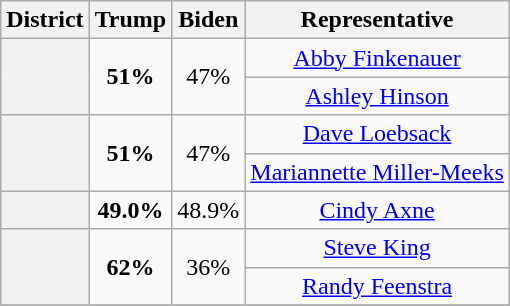<table class=wikitable>
<tr>
<th>District</th>
<th>Trump</th>
<th>Biden</th>
<th>Representative</th>
</tr>
<tr align=center>
<th rowspan=2 ></th>
<td rowspan=2><strong>51%</strong></td>
<td rowspan=2>47%</td>
<td><a href='#'>Abby Finkenauer</a></td>
</tr>
<tr align=center>
<td><a href='#'>Ashley Hinson</a></td>
</tr>
<tr align=center>
<th rowspan=2 ></th>
<td rowspan=2><strong>51%</strong></td>
<td rowspan=2>47%</td>
<td><a href='#'>Dave Loebsack</a></td>
</tr>
<tr align=center>
<td><a href='#'>Mariannette Miller-Meeks</a></td>
</tr>
<tr align=center>
<th></th>
<td><strong>49.0%</strong></td>
<td>48.9%</td>
<td><a href='#'>Cindy Axne</a></td>
</tr>
<tr align=center>
<th rowspan=2 ></th>
<td rowspan=2><strong>62%</strong></td>
<td rowspan=2>36%</td>
<td><a href='#'>Steve King</a></td>
</tr>
<tr align=center>
<td><a href='#'>Randy Feenstra</a></td>
</tr>
<tr align=center>
</tr>
</table>
